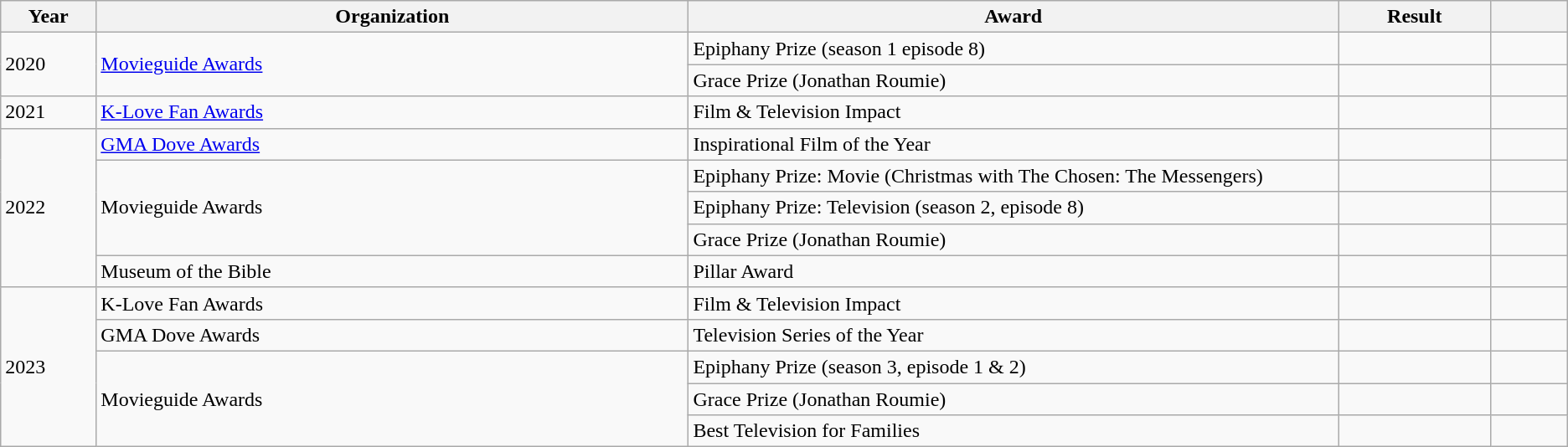<table class="wikitable sortable plainrowheaders">
<tr>
<th scope="col" style="width:5%;">Year</th>
<th scope="col" style="width:31%;">Organization</th>
<th scope="col" style="width:34%;">Award</th>
<th scope="col" style="width:8%;">Result</th>
<th scope="col" style="width:4%;" class="unsortable"></th>
</tr>
<tr>
<td rowspan="2">2020</td>
<td rowspan="2"><a href='#'>Movieguide Awards</a></td>
<td>Epiphany Prize (season 1 episode 8)</td>
<td></td>
<td></td>
</tr>
<tr>
<td>Grace Prize (Jonathan Roumie)</td>
<td></td>
<td></td>
</tr>
<tr>
<td>2021</td>
<td><a href='#'>K-Love Fan Awards</a></td>
<td>Film & Television Impact</td>
<td></td>
<td></td>
</tr>
<tr>
<td rowspan="5">2022</td>
<td><a href='#'>GMA Dove Awards</a></td>
<td>Inspirational Film of the Year</td>
<td></td>
<td></td>
</tr>
<tr>
<td rowspan="3">Movieguide Awards</td>
<td>Epiphany Prize: Movie (Christmas with The Chosen: The Messengers)</td>
<td></td>
<td></td>
</tr>
<tr>
<td>Epiphany Prize: Television (season 2, episode 8)</td>
<td></td>
<td></td>
</tr>
<tr>
<td>Grace Prize (Jonathan Roumie)</td>
<td></td>
<td></td>
</tr>
<tr>
<td>Museum of the Bible</td>
<td>Pillar Award</td>
<td></td>
<td></td>
</tr>
<tr>
<td rowspan="5">2023</td>
<td>K-Love Fan Awards</td>
<td>Film & Television Impact</td>
<td></td>
<td></td>
</tr>
<tr>
<td>GMA Dove Awards</td>
<td>Television Series of the Year</td>
<td></td>
<td></td>
</tr>
<tr>
<td rowspan="3">Movieguide Awards</td>
<td>Epiphany Prize (season 3, episode 1 & 2)</td>
<td></td>
<td></td>
</tr>
<tr>
<td>Grace Prize (Jonathan Roumie)</td>
<td></td>
<td></td>
</tr>
<tr>
<td>Best Television for Families</td>
<td></td>
<td></td>
</tr>
</table>
